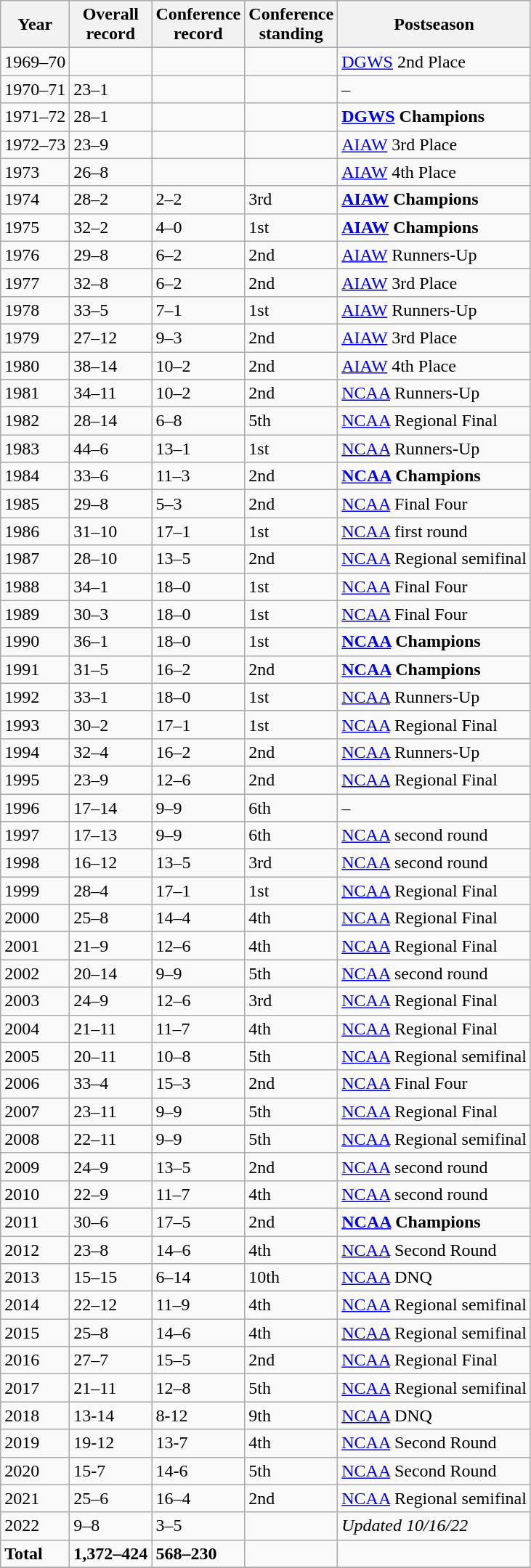<table class="wikitable">
<tr>
<th>Year</th>
<th>Overall <br> record</th>
<th>Conference<br> record</th>
<th>Conference<br> standing</th>
<th>Postseason</th>
</tr>
<tr>
<td>1969–70</td>
<td></td>
<td></td>
<td></td>
<td><a href='#'>DGWS</a> 2nd Place</td>
</tr>
<tr>
<td>1970–71</td>
<td>23–1</td>
<td></td>
<td></td>
<td>–</td>
</tr>
<tr>
<td>1971–72</td>
<td>28–1</td>
<td></td>
<td></td>
<td><strong><a href='#'>DGWS</a> Champions</strong></td>
</tr>
<tr>
<td>1972–73</td>
<td>23–9</td>
<td></td>
<td></td>
<td><a href='#'>AIAW</a> 3rd Place</td>
</tr>
<tr>
<td>1973</td>
<td>26–8</td>
<td></td>
<td></td>
<td><a href='#'>AIAW</a> 4th Place</td>
</tr>
<tr>
<td>1974</td>
<td>28–2</td>
<td>2–2</td>
<td>3rd</td>
<td><strong><a href='#'>AIAW</a> Champions</strong></td>
</tr>
<tr>
<td>1975</td>
<td>32–2</td>
<td>4–0</td>
<td>1st</td>
<td><strong><a href='#'>AIAW</a> Champions</strong></td>
</tr>
<tr>
<td>1976</td>
<td>29–8</td>
<td>6–2</td>
<td>2nd</td>
<td><a href='#'>AIAW</a> Runners-Up</td>
</tr>
<tr>
<td>1977</td>
<td>32–8</td>
<td>6–2</td>
<td>2nd</td>
<td><a href='#'>AIAW</a> 3rd Place</td>
</tr>
<tr>
<td>1978</td>
<td>33–5</td>
<td>7–1</td>
<td>1st</td>
<td><a href='#'>AIAW</a> Runners-Up</td>
</tr>
<tr>
<td>1979</td>
<td>27–12</td>
<td>9–3</td>
<td>2nd</td>
<td><a href='#'>AIAW</a> 3rd Place</td>
</tr>
<tr>
<td>1980</td>
<td>38–14</td>
<td>10–2</td>
<td>2nd</td>
<td><a href='#'>AIAW</a> 4th Place</td>
</tr>
<tr>
<td>1981</td>
<td>34–11</td>
<td>10–2</td>
<td>2nd</td>
<td><a href='#'>NCAA</a> Runners-Up</td>
</tr>
<tr>
<td>1982</td>
<td>28–14</td>
<td>6–8</td>
<td>5th</td>
<td><a href='#'>NCAA</a> Regional Final</td>
</tr>
<tr>
<td>1983</td>
<td>44–6</td>
<td>13–1</td>
<td>1st</td>
<td><a href='#'>NCAA</a> Runners-Up</td>
</tr>
<tr>
<td>1984</td>
<td>33–6</td>
<td>11–3</td>
<td>2nd</td>
<td><strong><a href='#'>NCAA</a> Champions</strong></td>
</tr>
<tr>
<td>1985</td>
<td>29–8</td>
<td>5–3</td>
<td>2nd</td>
<td><a href='#'>NCAA</a> Final Four</td>
</tr>
<tr>
<td>1986</td>
<td>31–10</td>
<td>17–1</td>
<td>1st</td>
<td><a href='#'>NCAA</a> first round</td>
</tr>
<tr>
<td>1987</td>
<td>28–10</td>
<td>13–5</td>
<td>2nd</td>
<td><a href='#'>NCAA</a> Regional semifinal</td>
</tr>
<tr>
<td>1988</td>
<td>34–1</td>
<td>18–0</td>
<td>1st</td>
<td><a href='#'>NCAA</a> Final Four</td>
</tr>
<tr>
<td>1989</td>
<td>30–3</td>
<td>18–0</td>
<td>1st</td>
<td><a href='#'>NCAA</a> Final Four</td>
</tr>
<tr>
<td>1990</td>
<td>36–1</td>
<td>18–0</td>
<td>1st</td>
<td><strong><a href='#'>NCAA</a> Champions</strong></td>
</tr>
<tr>
<td>1991</td>
<td>31–5</td>
<td>16–2</td>
<td>2nd</td>
<td><strong><a href='#'>NCAA</a> Champions</strong></td>
</tr>
<tr>
<td>1992</td>
<td>33–1</td>
<td>18–0</td>
<td>1st</td>
<td><a href='#'>NCAA</a> Runners-Up</td>
</tr>
<tr>
<td>1993</td>
<td>30–2</td>
<td>17–1</td>
<td>1st</td>
<td><a href='#'>NCAA</a> Regional Final</td>
</tr>
<tr>
<td>1994</td>
<td>32–4</td>
<td>16–2</td>
<td>2nd</td>
<td><a href='#'>NCAA</a> Runners-Up</td>
</tr>
<tr>
<td>1995</td>
<td>23–9</td>
<td>12–6</td>
<td>2nd</td>
<td><a href='#'>NCAA</a> Regional Final</td>
</tr>
<tr>
<td>1996</td>
<td>17–14</td>
<td>9–9</td>
<td>6th</td>
<td>–</td>
</tr>
<tr>
<td>1997</td>
<td>17–13</td>
<td>9–9</td>
<td>6th</td>
<td><a href='#'>NCAA</a> second round</td>
</tr>
<tr>
<td>1998</td>
<td>16–12</td>
<td>13–5</td>
<td>3rd</td>
<td><a href='#'>NCAA</a> second round</td>
</tr>
<tr>
<td>1999</td>
<td>28–4</td>
<td>17–1</td>
<td>1st</td>
<td><a href='#'>NCAA</a> Regional Final</td>
</tr>
<tr>
<td>2000</td>
<td>25–8</td>
<td>14–4</td>
<td>4th</td>
<td><a href='#'>NCAA</a> Regional Final</td>
</tr>
<tr>
<td>2001</td>
<td>21–9</td>
<td>12–6</td>
<td>4th</td>
<td><a href='#'>NCAA</a> Regional Final</td>
</tr>
<tr>
<td>2002</td>
<td>20–14</td>
<td>9–9</td>
<td>5th</td>
<td><a href='#'>NCAA</a> second round</td>
</tr>
<tr>
<td>2003</td>
<td>24–9</td>
<td>12–6</td>
<td>3rd</td>
<td><a href='#'>NCAA</a> Regional Final</td>
</tr>
<tr>
<td>2004</td>
<td>21–11</td>
<td>11–7</td>
<td>4th</td>
<td><a href='#'>NCAA</a> Regional Final</td>
</tr>
<tr>
<td>2005</td>
<td>20–11</td>
<td>10–8</td>
<td>5th</td>
<td><a href='#'>NCAA</a> Regional semifinal</td>
</tr>
<tr>
<td>2006</td>
<td>33–4</td>
<td>15–3</td>
<td>2nd</td>
<td><a href='#'>NCAA</a> Final Four</td>
</tr>
<tr>
<td>2007</td>
<td>23–11</td>
<td>9–9</td>
<td>5th</td>
<td><a href='#'>NCAA</a> Regional Final</td>
</tr>
<tr>
<td>2008</td>
<td>22–11</td>
<td>9–9</td>
<td>5th</td>
<td><a href='#'>NCAA</a> Regional semifinal</td>
</tr>
<tr>
<td>2009</td>
<td>24–9</td>
<td>13–5</td>
<td>2nd</td>
<td><a href='#'>NCAA</a> second round</td>
</tr>
<tr>
<td>2010</td>
<td>22–9</td>
<td>11–7</td>
<td>4th</td>
<td><a href='#'>NCAA</a> second round</td>
</tr>
<tr>
<td>2011</td>
<td>30–6</td>
<td>17–5</td>
<td>2nd</td>
<td><strong><a href='#'>NCAA</a> Champions</strong></td>
</tr>
<tr>
<td>2012</td>
<td>23–8</td>
<td>14–6</td>
<td>4th</td>
<td><a href='#'>NCAA</a> Second Round</td>
</tr>
<tr>
<td>2013</td>
<td>15–15</td>
<td>6–14</td>
<td>10th</td>
<td><a href='#'>NCAA</a> DNQ</td>
</tr>
<tr>
<td>2014</td>
<td>22–12</td>
<td>11–9</td>
<td>4th</td>
<td><a href='#'>NCAA</a> Regional semifinal</td>
</tr>
<tr>
<td>2015</td>
<td>25–8</td>
<td>14–6</td>
<td>4th</td>
<td><a href='#'>NCAA</a> Regional semifinal</td>
</tr>
<tr style="background: #e3e3e3;">
</tr>
<tr>
<td>2016</td>
<td>27–7</td>
<td>15–5</td>
<td>2nd</td>
<td><a href='#'>NCAA</a> Regional Final</td>
</tr>
<tr>
<td>2017</td>
<td>21–11</td>
<td>12–8</td>
<td>5th</td>
<td><a href='#'>NCAA</a> Regional semifinal</td>
</tr>
<tr>
<td>2018</td>
<td>13-14</td>
<td>8-12</td>
<td>9th</td>
<td><a href='#'>NCAA</a> DNQ</td>
</tr>
<tr>
<td>2019</td>
<td>19-12</td>
<td>13-7</td>
<td>4th</td>
<td><a href='#'>NCAA</a> Second Round</td>
</tr>
<tr>
<td>2020</td>
<td>15-7</td>
<td>14-6</td>
<td>5th</td>
<td><a href='#'>NCAA</a> Second Round</td>
</tr>
<tr>
<td>2021</td>
<td>25–6</td>
<td>16–4</td>
<td>2nd</td>
<td><a href='#'>NCAA</a> Regional semifinal</td>
</tr>
<tr>
<td>2022</td>
<td>9–8</td>
<td>3–5</td>
<td></td>
<td><em>Updated 10/16/22</em></td>
</tr>
<tr>
<td><strong>Total</strong></td>
<td><strong>1,372–424</strong></td>
<td><strong>568–230</strong></td>
<td></td>
<td></td>
</tr>
<tr>
</tr>
</table>
